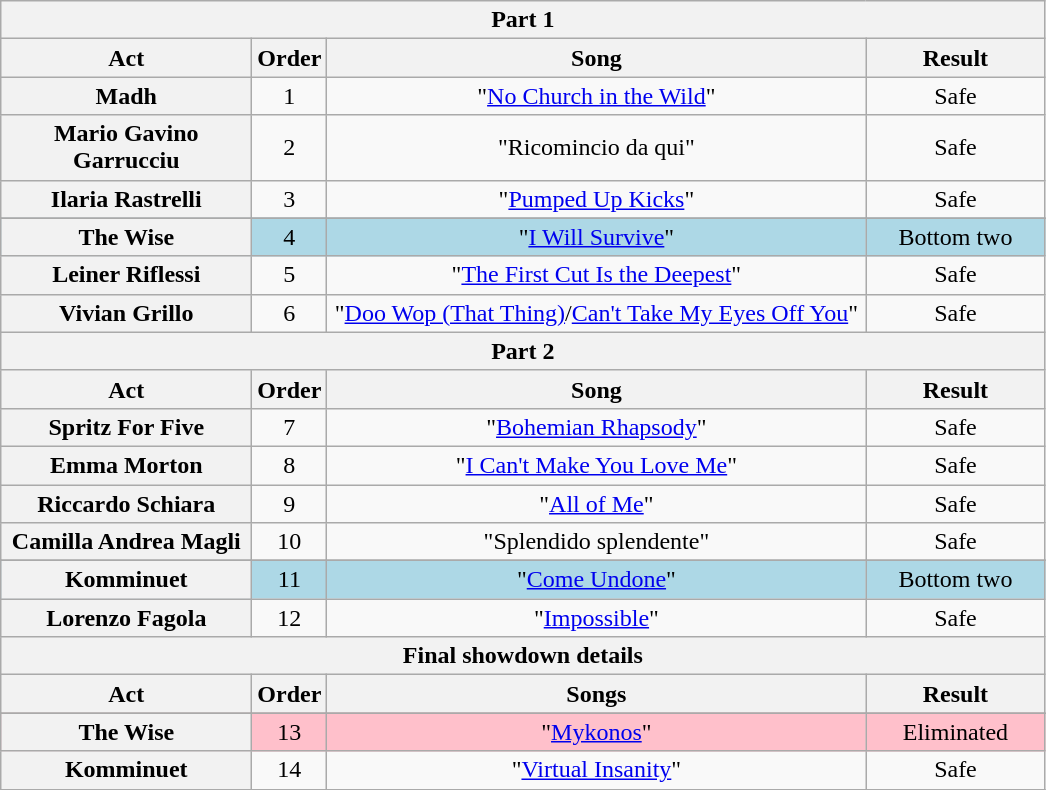<table class="wikitable plainrowheaders" style="text-align:center;">
<tr>
<th colspan="4">Part 1</th>
</tr>
<tr>
<th scope="col" style="width:10em;">Act</th>
<th scope="col">Order</th>
<th scope="col" style="width:22em;">Song</th>
<th scope="col" style="width:7em;">Result</th>
</tr>
<tr>
<th scope="row">Madh</th>
<td>1</td>
<td>"<a href='#'>No Church in the Wild</a>"</td>
<td>Safe</td>
</tr>
<tr>
<th scope="row">Mario Gavino Garrucciu</th>
<td>2</td>
<td>"Ricomincio da qui"</td>
<td>Safe</td>
</tr>
<tr>
<th scope="row">Ilaria Rastrelli</th>
<td>3</td>
<td>"<a href='#'>Pumped Up Kicks</a>"</td>
<td>Safe</td>
</tr>
<tr>
</tr>
<tr style="background:lightblue;">
<th scope="row">The Wise</th>
<td>4</td>
<td>"<a href='#'>I Will Survive</a>"</td>
<td>Bottom two</td>
</tr>
<tr>
<th scope="row">Leiner Riflessi</th>
<td>5</td>
<td>"<a href='#'>The First Cut Is the Deepest</a>"</td>
<td>Safe</td>
</tr>
<tr>
<th scope="row">Vivian Grillo</th>
<td>6</td>
<td>"<a href='#'>Doo Wop (That Thing)</a>/<a href='#'>Can't Take My Eyes Off You</a>"</td>
<td>Safe</td>
</tr>
<tr>
<th colspan="4">Part 2</th>
</tr>
<tr>
<th scope="col" style="width:10em;">Act</th>
<th scope="col">Order</th>
<th scope="col" style="width:20em;">Song</th>
<th scope="col" style="width:7em;">Result</th>
</tr>
<tr>
<th scope="row">Spritz For Five</th>
<td>7</td>
<td>"<a href='#'>Bohemian Rhapsody</a>"</td>
<td>Safe</td>
</tr>
<tr>
<th scope="row">Emma Morton</th>
<td>8</td>
<td>"<a href='#'>I Can't Make You Love Me</a>"</td>
<td>Safe</td>
</tr>
<tr>
<th scope="row">Riccardo Schiara</th>
<td>9</td>
<td>"<a href='#'>All of Me</a>"</td>
<td>Safe</td>
</tr>
<tr>
<th scope="row">Camilla Andrea Magli</th>
<td>10</td>
<td>"Splendido splendente"</td>
<td>Safe</td>
</tr>
<tr>
</tr>
<tr style="background:lightblue;">
<th scope="row">Komminuet</th>
<td>11</td>
<td>"<a href='#'>Come Undone</a>"</td>
<td>Bottom two</td>
</tr>
<tr>
<th scope="row">Lorenzo Fagola</th>
<td>12</td>
<td>"<a href='#'>Impossible</a>"</td>
<td>Safe</td>
</tr>
<tr>
<th colspan="4">Final showdown details</th>
</tr>
<tr>
<th scope="col" style="width:10em;">Act</th>
<th scope="col">Order</th>
<th scope="col" style="width:20em;">Songs</th>
<th scope="col" style="width:7em;">Result</th>
</tr>
<tr>
</tr>
<tr>
</tr>
<tr style="background:pink;">
<th scope="row">The Wise</th>
<td>13</td>
<td>"<a href='#'>Mykonos</a>"</td>
<td>Eliminated</td>
</tr>
<tr>
<th scope="row">Komminuet</th>
<td>14</td>
<td>"<a href='#'>Virtual Insanity</a>"</td>
<td>Safe</td>
</tr>
<tr>
</tr>
</table>
